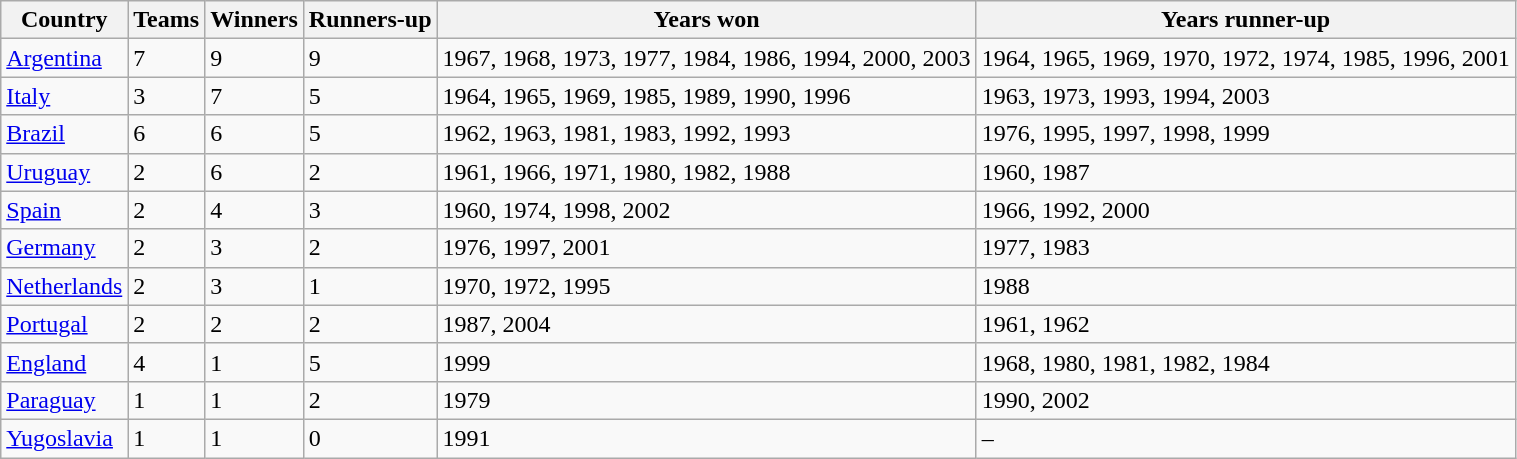<table class="wikitable sortable">
<tr>
<th>Country</th>
<th>Teams</th>
<th>Winners</th>
<th>Runners-up</th>
<th>Years won</th>
<th>Years runner-up</th>
</tr>
<tr>
<td> <a href='#'>Argentina</a></td>
<td>7</td>
<td>9</td>
<td>9</td>
<td>1967, 1968, 1973, 1977, 1984, 1986, 1994, 2000, 2003</td>
<td>1964, 1965, 1969, 1970, 1972, 1974, 1985, 1996, 2001</td>
</tr>
<tr>
<td> <a href='#'>Italy</a></td>
<td>3</td>
<td>7</td>
<td>5</td>
<td>1964, 1965, 1969, 1985, 1989, 1990, 1996</td>
<td>1963, 1973, 1993, 1994, 2003</td>
</tr>
<tr>
<td> <a href='#'>Brazil</a></td>
<td>6</td>
<td>6</td>
<td>5</td>
<td>1962, 1963, 1981, 1983, 1992, 1993</td>
<td>1976, 1995, 1997, 1998, 1999</td>
</tr>
<tr>
<td> <a href='#'>Uruguay</a></td>
<td>2</td>
<td>6</td>
<td>2</td>
<td>1961, 1966, 1971, 1980, 1982, 1988</td>
<td>1960, 1987</td>
</tr>
<tr>
<td> <a href='#'>Spain</a></td>
<td>2</td>
<td>4</td>
<td>3</td>
<td>1960, 1974, 1998, 2002</td>
<td>1966, 1992, 2000</td>
</tr>
<tr>
<td> <a href='#'>Germany</a></td>
<td>2</td>
<td>3</td>
<td>2</td>
<td>1976, 1997, 2001</td>
<td>1977, 1983</td>
</tr>
<tr>
<td> <a href='#'>Netherlands</a></td>
<td>2</td>
<td>3</td>
<td>1</td>
<td>1970, 1972, 1995</td>
<td>1988</td>
</tr>
<tr>
<td> <a href='#'>Portugal</a></td>
<td>2</td>
<td>2</td>
<td>2</td>
<td>1987, 2004</td>
<td>1961, 1962</td>
</tr>
<tr>
<td> <a href='#'>England</a></td>
<td>4</td>
<td>1</td>
<td>5</td>
<td>1999</td>
<td>1968, 1980, 1981, 1982, 1984</td>
</tr>
<tr>
<td> <a href='#'>Paraguay</a></td>
<td>1</td>
<td>1</td>
<td>2</td>
<td>1979</td>
<td>1990, 2002</td>
</tr>
<tr>
<td> <a href='#'>Yugoslavia</a></td>
<td>1</td>
<td>1</td>
<td>0</td>
<td>1991</td>
<td>–</td>
</tr>
</table>
